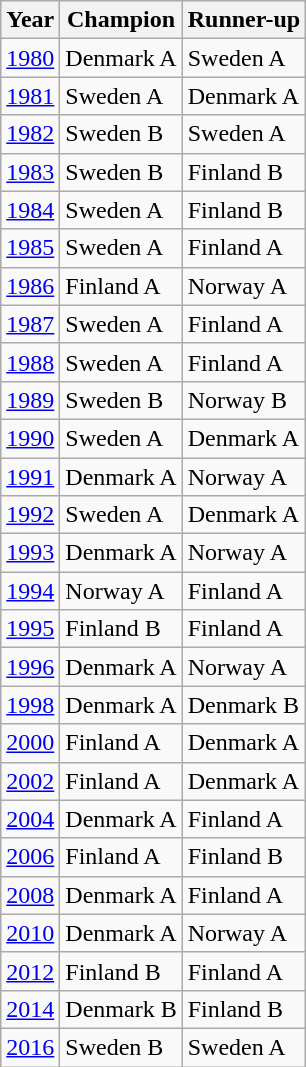<table class="wikitable">
<tr>
<th>Year</th>
<th>Champion</th>
<th>Runner-up</th>
</tr>
<tr>
<td><a href='#'>1980</a></td>
<td> Denmark A</td>
<td> Sweden A</td>
</tr>
<tr>
<td><a href='#'>1981</a></td>
<td> Sweden A</td>
<td> Denmark A</td>
</tr>
<tr>
<td><a href='#'>1982</a></td>
<td> Sweden B</td>
<td> Sweden A</td>
</tr>
<tr>
<td><a href='#'>1983</a></td>
<td> Sweden B</td>
<td> Finland B</td>
</tr>
<tr>
<td><a href='#'>1984</a></td>
<td> Sweden A</td>
<td> Finland B</td>
</tr>
<tr>
<td><a href='#'>1985</a></td>
<td> Sweden A</td>
<td> Finland A</td>
</tr>
<tr>
<td><a href='#'>1986</a></td>
<td> Finland A</td>
<td> Norway A</td>
</tr>
<tr>
<td><a href='#'>1987</a></td>
<td> Sweden A</td>
<td> Finland A</td>
</tr>
<tr>
<td><a href='#'>1988</a></td>
<td> Sweden A</td>
<td> Finland A</td>
</tr>
<tr>
<td><a href='#'>1989</a></td>
<td> Sweden B</td>
<td> Norway B</td>
</tr>
<tr>
<td><a href='#'>1990</a></td>
<td> Sweden A</td>
<td> Denmark A</td>
</tr>
<tr>
<td><a href='#'>1991</a></td>
<td> Denmark A</td>
<td> Norway A</td>
</tr>
<tr>
<td><a href='#'>1992</a></td>
<td> Sweden A</td>
<td> Denmark A</td>
</tr>
<tr>
<td><a href='#'>1993</a></td>
<td> Denmark A</td>
<td> Norway A</td>
</tr>
<tr>
<td><a href='#'>1994</a></td>
<td> Norway A</td>
<td> Finland A</td>
</tr>
<tr>
<td><a href='#'>1995</a></td>
<td> Finland B</td>
<td> Finland A</td>
</tr>
<tr>
<td><a href='#'>1996</a></td>
<td> Denmark A</td>
<td> Norway A</td>
</tr>
<tr>
<td><a href='#'>1998</a></td>
<td> Denmark A</td>
<td> Denmark B</td>
</tr>
<tr>
<td><a href='#'>2000</a></td>
<td> Finland A</td>
<td> Denmark A</td>
</tr>
<tr>
<td><a href='#'>2002</a></td>
<td> Finland A</td>
<td> Denmark A</td>
</tr>
<tr>
<td><a href='#'>2004</a></td>
<td> Denmark A</td>
<td> Finland A</td>
</tr>
<tr>
<td><a href='#'>2006</a></td>
<td> Finland A</td>
<td> Finland B</td>
</tr>
<tr>
<td><a href='#'>2008</a></td>
<td> Denmark A</td>
<td> Finland A</td>
</tr>
<tr>
<td><a href='#'>2010</a></td>
<td> Denmark A</td>
<td> Norway A</td>
</tr>
<tr>
<td><a href='#'>2012</a></td>
<td> Finland B</td>
<td> Finland A</td>
</tr>
<tr>
<td><a href='#'>2014</a></td>
<td> Denmark B</td>
<td> Finland B</td>
</tr>
<tr>
<td><a href='#'>2016</a></td>
<td> Sweden B</td>
<td> Sweden A</td>
</tr>
</table>
